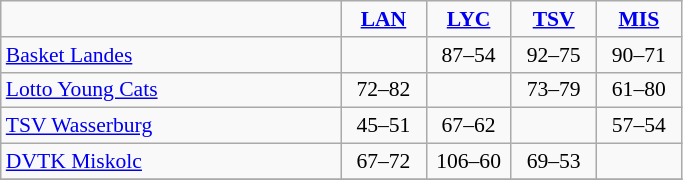<table style="font-size: 90%; text-align: center" class="wikitable">
<tr>
<td width=220></td>
<td width=50><strong><a href='#'>LAN</a></strong></td>
<td width=50><strong><a href='#'>LYC</a></strong></td>
<td width=50><strong><a href='#'>TSV</a></strong></td>
<td width=50><strong><a href='#'>MIS</a></strong></td>
</tr>
<tr>
<td align=left> <a href='#'>Basket Landes</a></td>
<td></td>
<td>87–54</td>
<td>92–75</td>
<td>90–71</td>
</tr>
<tr>
<td align=left> <a href='#'>Lotto Young Cats</a></td>
<td>72–82</td>
<td></td>
<td>73–79</td>
<td>61–80</td>
</tr>
<tr>
<td align=left> <a href='#'>TSV Wasserburg</a></td>
<td>45–51</td>
<td>67–62</td>
<td></td>
<td>57–54</td>
</tr>
<tr>
<td align=left> <a href='#'>DVTK Miskolc</a></td>
<td>67–72</td>
<td>106–60</td>
<td>69–53</td>
<td></td>
</tr>
<tr>
</tr>
</table>
